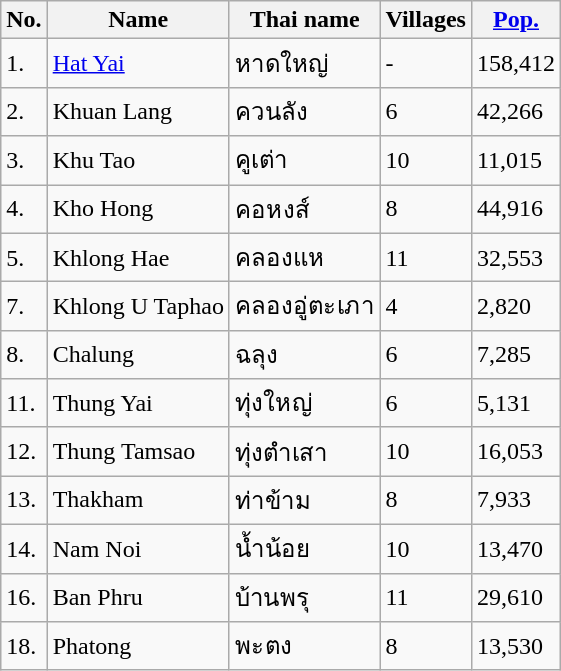<table class="wikitable">
<tr>
<th>No.</th>
<th>Name</th>
<th>Thai name</th>
<th>Villages</th>
<th><a href='#'>Pop.</a></th>
</tr>
<tr>
<td>1.</td>
<td><a href='#'>Hat Yai</a></td>
<td>หาดใหญ่</td>
<td>-</td>
<td>158,412</td>
</tr>
<tr>
<td>2.</td>
<td>Khuan Lang</td>
<td>ควนลัง</td>
<td>6</td>
<td>42,266</td>
</tr>
<tr>
<td>3.</td>
<td>Khu Tao</td>
<td>คูเต่า</td>
<td>10</td>
<td>11,015</td>
</tr>
<tr>
<td>4.</td>
<td>Kho Hong</td>
<td>คอหงส์</td>
<td>8</td>
<td>44,916</td>
</tr>
<tr>
<td>5.</td>
<td>Khlong Hae</td>
<td>คลองแห</td>
<td>11</td>
<td>32,553</td>
</tr>
<tr>
<td>7.</td>
<td>Khlong U Taphao</td>
<td>คลองอู่ตะเภา</td>
<td>4</td>
<td>2,820</td>
</tr>
<tr>
<td>8.</td>
<td>Chalung</td>
<td>ฉลุง</td>
<td>6</td>
<td>7,285</td>
</tr>
<tr>
<td>11.</td>
<td>Thung Yai</td>
<td>ทุ่งใหญ่</td>
<td>6</td>
<td>5,131</td>
</tr>
<tr>
<td>12.</td>
<td>Thung Tamsao</td>
<td>ทุ่งตำเสา</td>
<td>10</td>
<td>16,053</td>
</tr>
<tr>
<td>13.</td>
<td>Thakham</td>
<td>ท่าข้าม</td>
<td>8</td>
<td>7,933</td>
</tr>
<tr>
<td>14.</td>
<td>Nam Noi</td>
<td>น้ำน้อย</td>
<td>10</td>
<td>13,470</td>
</tr>
<tr>
<td>16.</td>
<td>Ban Phru</td>
<td>บ้านพรุ</td>
<td>11</td>
<td>29,610</td>
</tr>
<tr>
<td>18.</td>
<td>Phatong</td>
<td>พะตง</td>
<td>8</td>
<td>13,530</td>
</tr>
</table>
